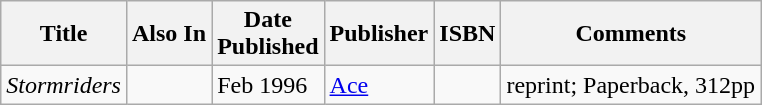<table class="wikitable">
<tr>
<th>Title</th>
<th>Also In</th>
<th>Date<br>Published</th>
<th>Publisher</th>
<th>ISBN</th>
<th>Comments</th>
</tr>
<tr>
<td><em>Stormriders</em></td>
<td></td>
<td>Feb 1996</td>
<td><a href='#'>Ace</a></td>
<td></td>
<td>reprint; Paperback, 312pp</td>
</tr>
</table>
